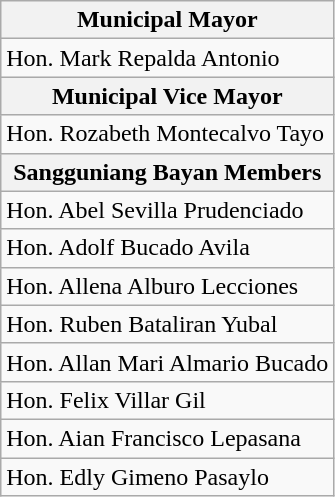<table class=wikitable>
<tr>
<th colspan=2>Municipal Mayor</th>
</tr>
<tr>
<td>Hon. Mark Repalda Antonio</td>
</tr>
<tr>
<th colspan=3>Municipal Vice Mayor</th>
</tr>
<tr>
<td>Hon. Rozabeth Montecalvo Tayo</td>
</tr>
<tr>
<th colspan=3>Sangguniang Bayan Members</th>
</tr>
<tr>
<td>Hon. Abel Sevilla Prudenciado</td>
</tr>
<tr>
<td>Hon. Adolf Bucado Avila</td>
</tr>
<tr>
<td>Hon. Allena Alburo Lecciones</td>
</tr>
<tr>
<td>Hon. Ruben Bataliran Yubal</td>
</tr>
<tr>
<td>Hon. Allan Mari Almario Bucado</td>
</tr>
<tr>
<td>Hon. Felix Villar Gil</td>
</tr>
<tr>
<td>Hon. Aian Francisco Lepasana</td>
</tr>
<tr>
<td>Hon. Edly Gimeno Pasaylo</td>
</tr>
</table>
